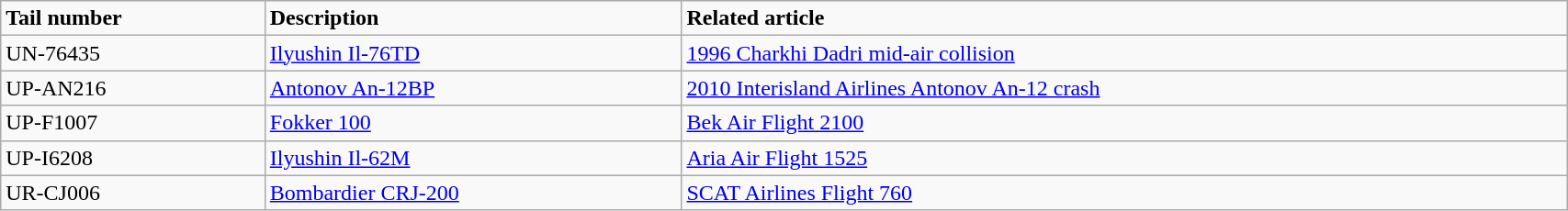<table class="wikitable" width="90%">
<tr>
<td><strong>Tail number</strong></td>
<td><strong>Description</strong></td>
<td><strong>Related article</strong></td>
</tr>
<tr>
<td>UN-76435</td>
<td><a href='#'>Ilyushin Il-76TD</a></td>
<td><a href='#'>1996 Charkhi Dadri mid-air collision</a></td>
</tr>
<tr>
<td>UP-AN216</td>
<td><a href='#'>Antonov An-12BP</a></td>
<td><a href='#'>2010 Interisland Airlines Antonov An-12 crash</a></td>
</tr>
<tr>
<td>UP-F1007</td>
<td><a href='#'>Fokker 100</a></td>
<td><a href='#'>Bek Air Flight 2100</a></td>
</tr>
<tr>
<td>UP-I6208</td>
<td><a href='#'>Ilyushin Il-62M</a></td>
<td><a href='#'>Aria Air Flight 1525</a></td>
</tr>
<tr>
<td>UR-CJ006</td>
<td><a href='#'>Bombardier CRJ-200</a></td>
<td><a href='#'>SCAT Airlines Flight 760</a></td>
</tr>
</table>
